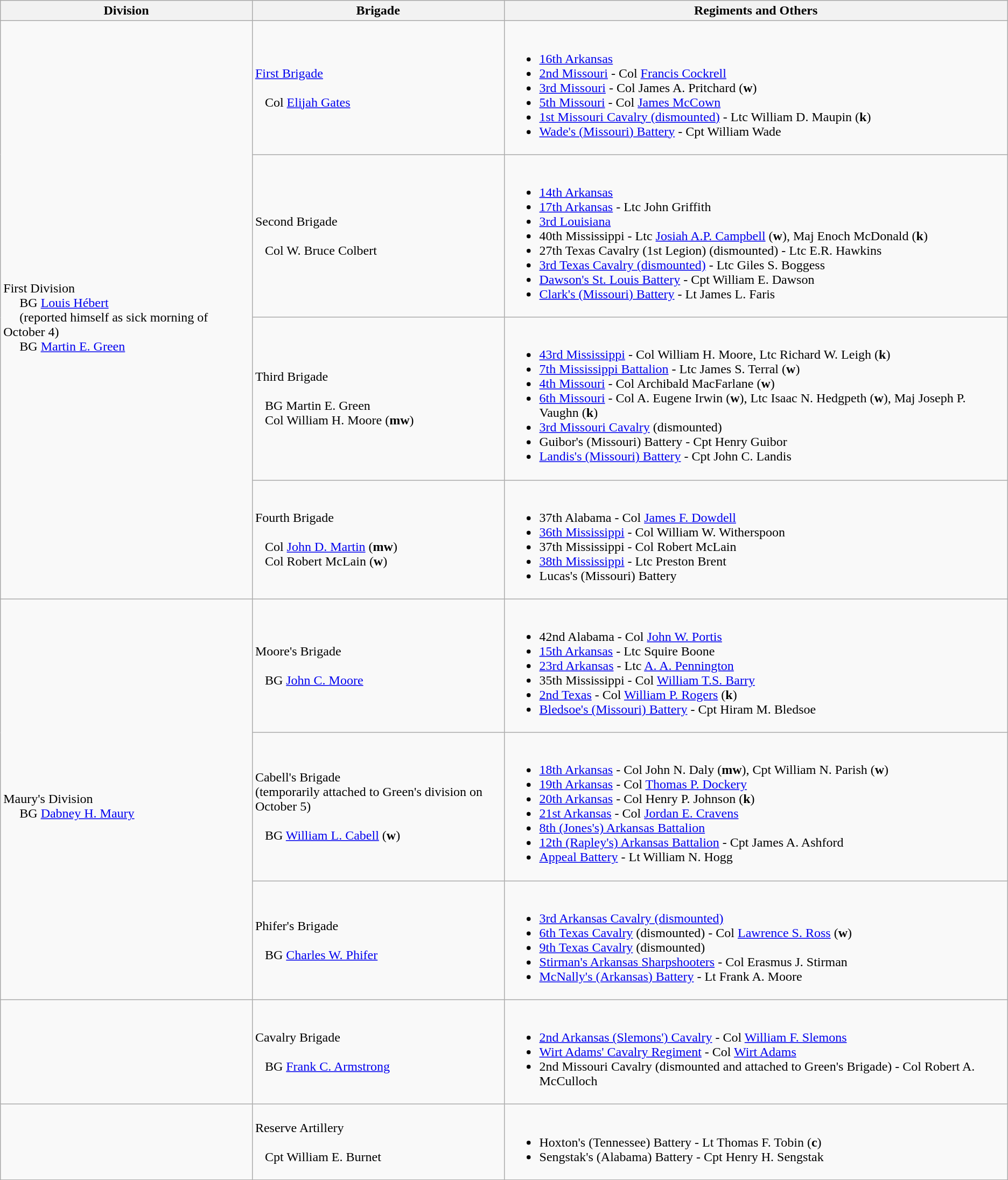<table class="wikitable">
<tr>
<th width=25%>Division</th>
<th width=25%>Brigade</th>
<th>Regiments and Others</th>
</tr>
<tr>
<td rowspan=4><br>First Division
<br>    
BG <a href='#'>Louis Hébert</a>
<br>    
(reported himself as sick morning of October 4)
<br>    
BG <a href='#'>Martin E. Green</a></td>
<td><a href='#'>First Brigade</a><br><br>  
Col <a href='#'>Elijah Gates</a></td>
<td><br><ul><li><a href='#'>16th Arkansas</a></li><li><a href='#'>2nd Missouri</a> - Col <a href='#'>Francis Cockrell</a></li><li><a href='#'>3rd Missouri</a> - Col James A. Pritchard (<strong>w</strong>)</li><li><a href='#'>5th Missouri</a> - Col <a href='#'>James McCown</a></li><li><a href='#'>1st Missouri Cavalry (dismounted)</a> - Ltc William D. Maupin (<strong>k</strong>)</li><li><a href='#'>Wade's (Missouri) Battery</a> - Cpt William Wade</li></ul></td>
</tr>
<tr>
<td>Second Brigade<br><br>  
Col W. Bruce Colbert</td>
<td><br><ul><li><a href='#'>14th Arkansas</a></li><li><a href='#'>17th Arkansas</a> - Ltc John Griffith</li><li><a href='#'>3rd Louisiana</a></li><li>40th Mississippi - Ltc <a href='#'>Josiah A.P. Campbell</a> (<strong>w</strong>), Maj Enoch McDonald (<strong>k</strong>)</li><li>27th Texas Cavalry (1st Legion) (dismounted) - Ltc E.R. Hawkins</li><li><a href='#'>3rd Texas Cavalry (dismounted)</a> - Ltc Giles S. Boggess</li><li><a href='#'>Dawson's St. Louis Battery</a> - Cpt William E. Dawson</li><li><a href='#'>Clark's (Missouri) Battery</a> - Lt James L. Faris</li></ul></td>
</tr>
<tr>
<td>Third Brigade<br><br>  
BG Martin E. Green
<br>  
Col William H. Moore (<strong>mw</strong>)</td>
<td><br><ul><li><a href='#'>43rd Mississippi</a> - Col William H. Moore, Ltc Richard W. Leigh (<strong>k</strong>)</li><li><a href='#'>7th Mississippi Battalion</a> - Ltc James S. Terral (<strong>w</strong>)</li><li><a href='#'>4th Missouri</a> - Col Archibald MacFarlane (<strong>w</strong>)</li><li><a href='#'>6th Missouri</a> - Col A. Eugene Irwin (<strong>w</strong>), Ltc Isaac N. Hedgpeth (<strong>w</strong>), Maj Joseph P. Vaughn (<strong>k</strong>)</li><li><a href='#'>3rd Missouri Cavalry</a> (dismounted)</li><li>Guibor's (Missouri) Battery - Cpt Henry Guibor</li><li><a href='#'>Landis's (Missouri) Battery</a> - Cpt John C. Landis</li></ul></td>
</tr>
<tr>
<td>Fourth Brigade<br><br>  
Col <a href='#'>John D. Martin</a> (<strong>mw</strong>)
<br>  
Col Robert McLain (<strong>w</strong>)</td>
<td><br><ul><li>37th Alabama - Col <a href='#'>James F. Dowdell</a></li><li><a href='#'>36th Mississippi</a> - Col William W. Witherspoon</li><li>37th Mississippi - Col Robert McLain</li><li><a href='#'>38th Mississippi</a> - Ltc Preston Brent</li><li>Lucas's (Missouri) Battery</li></ul></td>
</tr>
<tr>
<td rowspan=3><br>Maury's Division
<br>    
BG <a href='#'>Dabney H. Maury</a></td>
<td>Moore's Brigade<br><br>  
BG <a href='#'>John C. Moore</a></td>
<td><br><ul><li>42nd Alabama - Col <a href='#'>John W. Portis</a></li><li><a href='#'>15th Arkansas</a> - Ltc Squire Boone</li><li><a href='#'>23rd Arkansas</a> - Ltc <a href='#'>A. A. Pennington</a></li><li>35th Mississippi - Col <a href='#'>William T.S. Barry</a></li><li><a href='#'>2nd Texas</a> - Col <a href='#'>William P. Rogers</a> (<strong>k</strong>)</li><li><a href='#'>Bledsoe's (Missouri) Battery</a> - Cpt Hiram M. Bledsoe</li></ul></td>
</tr>
<tr>
<td>Cabell's Brigade<br>(temporarily attached to Green's division on October 5)
<br>  
<br>  
BG <a href='#'>William L. Cabell</a> (<strong>w</strong>)</td>
<td><br><ul><li><a href='#'>18th Arkansas</a> - Col John N. Daly (<strong>mw</strong>), Cpt William N. Parish (<strong>w</strong>)</li><li><a href='#'>19th Arkansas</a> - Col <a href='#'>Thomas P. Dockery</a></li><li><a href='#'>20th Arkansas</a> - Col Henry P. Johnson (<strong>k</strong>)</li><li><a href='#'>21st Arkansas</a> - Col <a href='#'>Jordan E. Cravens</a></li><li><a href='#'>8th (Jones's) Arkansas Battalion</a></li><li><a href='#'>12th (Rapley's) Arkansas Battalion</a> - Cpt James A. Ashford</li><li><a href='#'>Appeal Battery</a> - Lt William N. Hogg</li></ul></td>
</tr>
<tr>
<td>Phifer's Brigade<br><br>  
BG <a href='#'>Charles W. Phifer</a></td>
<td><br><ul><li><a href='#'>3rd Arkansas Cavalry (dismounted)</a></li><li><a href='#'>6th Texas Cavalry</a> (dismounted) - Col <a href='#'>Lawrence S. Ross</a> (<strong>w</strong>)</li><li><a href='#'>9th Texas Cavalry</a> (dismounted)</li><li><a href='#'>Stirman's Arkansas Sharpshooters</a> - Col Erasmus J. Stirman</li><li><a href='#'>McNally's (Arkansas) Battery</a> - Lt Frank A. Moore</li></ul></td>
</tr>
<tr>
<td></td>
<td>Cavalry Brigade<br><br>  
BG <a href='#'>Frank C. Armstrong</a></td>
<td><br><ul><li><a href='#'>2nd Arkansas (Slemons') Cavalry</a> - Col <a href='#'>William F. Slemons</a></li><li><a href='#'>Wirt Adams' Cavalry Regiment</a> - Col <a href='#'>Wirt Adams</a></li><li>2nd Missouri Cavalry (dismounted and attached to Green's Brigade) - Col Robert A. McCulloch</li></ul></td>
</tr>
<tr>
<td></td>
<td>Reserve Artillery<br><br>  
Cpt William E. Burnet</td>
<td><br><ul><li>Hoxton's (Tennessee) Battery - Lt Thomas F. Tobin (<strong>c</strong>)</li><li>Sengstak's (Alabama) Battery - Cpt Henry H. Sengstak</li></ul></td>
</tr>
</table>
